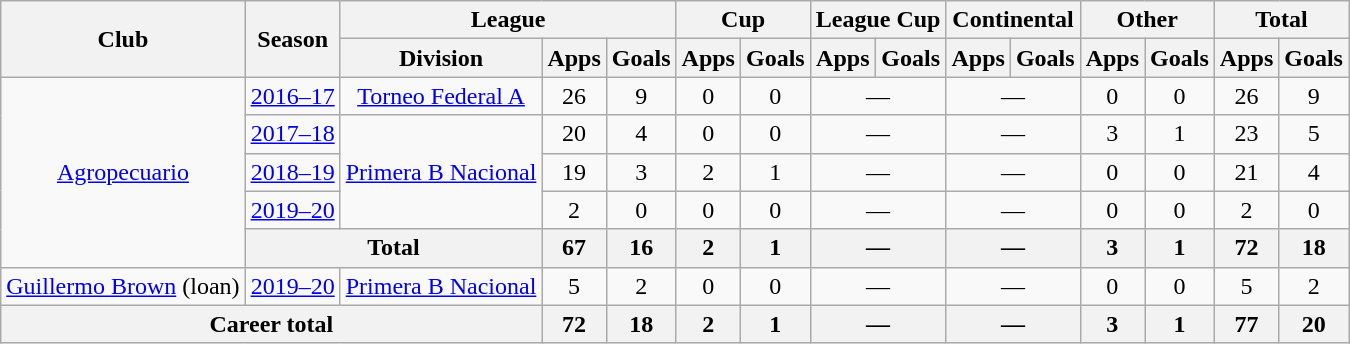<table class="wikitable" style="text-align:center">
<tr>
<th rowspan="2">Club</th>
<th rowspan="2">Season</th>
<th colspan="3">League</th>
<th colspan="2">Cup</th>
<th colspan="2">League Cup</th>
<th colspan="2">Continental</th>
<th colspan="2">Other</th>
<th colspan="2">Total</th>
</tr>
<tr>
<th>Division</th>
<th>Apps</th>
<th>Goals</th>
<th>Apps</th>
<th>Goals</th>
<th>Apps</th>
<th>Goals</th>
<th>Apps</th>
<th>Goals</th>
<th>Apps</th>
<th>Goals</th>
<th>Apps</th>
<th>Goals</th>
</tr>
<tr>
<td rowspan="5"><a href='#'>Agropecuario</a></td>
<td><a href='#'>2016–17</a></td>
<td rowspan="1"><a href='#'>Torneo Federal A</a></td>
<td>26</td>
<td>9</td>
<td>0</td>
<td>0</td>
<td colspan="2">—</td>
<td colspan="2">—</td>
<td>0</td>
<td>0</td>
<td>26</td>
<td>9</td>
</tr>
<tr>
<td><a href='#'>2017–18</a></td>
<td rowspan="3"><a href='#'>Primera B Nacional</a></td>
<td>20</td>
<td>4</td>
<td>0</td>
<td>0</td>
<td colspan="2">—</td>
<td colspan="2">—</td>
<td>3</td>
<td>1</td>
<td>23</td>
<td>5</td>
</tr>
<tr>
<td><a href='#'>2018–19</a></td>
<td>19</td>
<td>3</td>
<td>2</td>
<td>1</td>
<td colspan="2">—</td>
<td colspan="2">—</td>
<td>0</td>
<td>0</td>
<td>21</td>
<td>4</td>
</tr>
<tr>
<td><a href='#'>2019–20</a></td>
<td>2</td>
<td>0</td>
<td>0</td>
<td>0</td>
<td colspan="2">—</td>
<td colspan="2">—</td>
<td>0</td>
<td>0</td>
<td>2</td>
<td>0</td>
</tr>
<tr>
<th colspan="2">Total</th>
<th>67</th>
<th>16</th>
<th>2</th>
<th>1</th>
<th colspan="2">—</th>
<th colspan="2">—</th>
<th>3</th>
<th>1</th>
<th>72</th>
<th>18</th>
</tr>
<tr>
<td rowspan="1"><a href='#'>Guillermo Brown</a> (loan)</td>
<td><a href='#'>2019–20</a></td>
<td rowspan="1"><a href='#'>Primera B Nacional</a></td>
<td>5</td>
<td>2</td>
<td>0</td>
<td>0</td>
<td colspan="2">—</td>
<td colspan="2">—</td>
<td>0</td>
<td>0</td>
<td>5</td>
<td>2</td>
</tr>
<tr>
<th colspan="3">Career total</th>
<th>72</th>
<th>18</th>
<th>2</th>
<th>1</th>
<th colspan="2">—</th>
<th colspan="2">—</th>
<th>3</th>
<th>1</th>
<th>77</th>
<th>20</th>
</tr>
</table>
